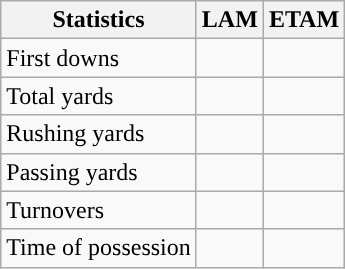<table class="wikitable" style="float:left">
<tr>
<th>Statistics</th>
<th>LAM</th>
<th>ETAM</th>
</tr>
<tr>
<td>First downs</td>
<td></td>
<td></td>
</tr>
<tr>
<td>Total yards</td>
<td></td>
<td></td>
</tr>
<tr>
<td>Rushing yards</td>
<td></td>
<td></td>
</tr>
<tr>
<td>Passing yards</td>
<td></td>
<td></td>
</tr>
<tr>
<td>Turnovers</td>
<td></td>
<td></td>
</tr>
<tr>
<td>Time of possession</td>
<td></td>
<td></td>
</tr>
</table>
